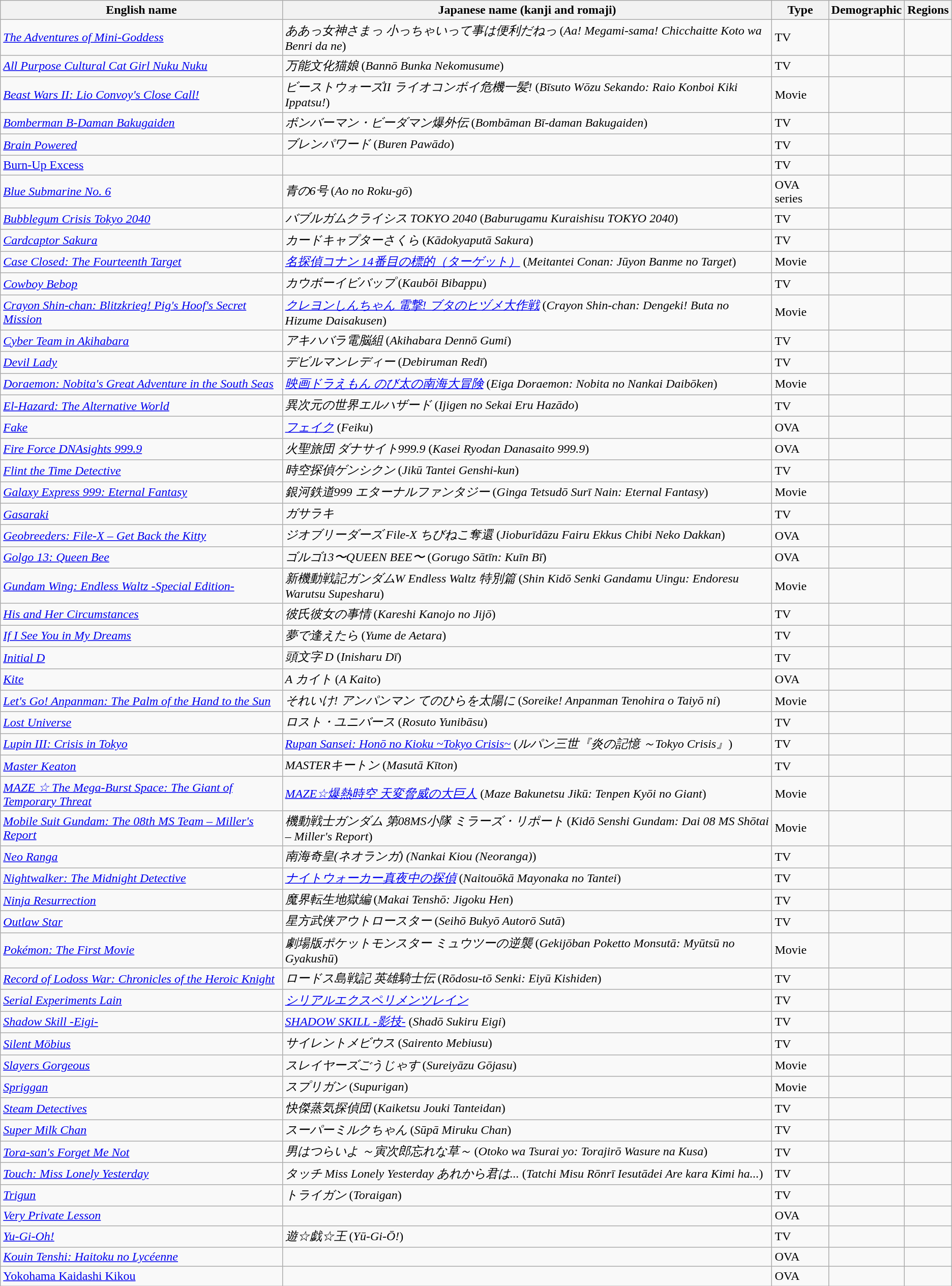<table class="wikitable sortable" border="1">
<tr>
<th>English name</th>
<th>Japanese name (kanji and romaji)</th>
<th>Type</th>
<th>Demographic</th>
<th>Regions</th>
</tr>
<tr>
<td><em><a href='#'>The Adventures of Mini-Goddess</a></em></td>
<td><em>ああっ女神さまっ 小っちゃいって事は便利だねっ</em> (<em>Aa! Megami-sama! Chicchaitte Koto wa Benri da ne</em>)</td>
<td>TV</td>
<td></td>
<td></td>
</tr>
<tr>
<td><em><a href='#'>All Purpose Cultural Cat Girl Nuku Nuku</a></em></td>
<td><em>万能文化猫娘</em> (<em>Bannō Bunka Nekomusume</em>)</td>
<td>TV</td>
<td></td>
<td></td>
</tr>
<tr>
<td><em><a href='#'>Beast Wars II: Lio Convoy's Close Call!</a></em></td>
<td><em>ビーストウォーズII ライオコンボイ危機一髪!</em> (<em>Bīsuto Wōzu Sekando: Raio Konboi Kiki Ippatsu!</em>)</td>
<td>Movie</td>
<td></td>
<td></td>
</tr>
<tr>
<td><em><a href='#'>Bomberman B-Daman Bakugaiden</a></em></td>
<td><em>ボンバーマン・ビーダマン爆外伝</em> (<em>Bombāman Bī-daman Bakugaiden</em>)</td>
<td>TV</td>
<td></td>
<td></td>
</tr>
<tr>
<td><em><a href='#'>Brain Powered</a></em></td>
<td><em>ブレンパワード</em> (<em>Buren Pawādo</em>)</td>
<td>TV</td>
<td></td>
<td></td>
</tr>
<tr>
<td><a href='#'>Burn-Up Excess</a></td>
<td></td>
<td>TV</td>
<td></td>
<td></td>
</tr>
<tr>
<td><em><a href='#'>Blue Submarine No. 6</a></em></td>
<td><em>青の6号</em> (<em>Ao no Roku-gō</em>)</td>
<td>OVA series</td>
<td></td>
<td></td>
</tr>
<tr>
<td><em><a href='#'>Bubblegum Crisis Tokyo 2040</a></em></td>
<td><em>バブルガムクライシス TOKYO 2040</em> (<em>Baburugamu Kuraishisu TOKYO 2040</em>)</td>
<td>TV</td>
<td></td>
<td></td>
</tr>
<tr>
<td><em><a href='#'>Cardcaptor Sakura</a></em></td>
<td><em>カードキャプターさくら</em> (<em>Kādokyaputā Sakura</em>)</td>
<td>TV</td>
<td></td>
<td></td>
</tr>
<tr>
<td><em><a href='#'>Case Closed: The Fourteenth Target</a></em></td>
<td><em><a href='#'>名探偵コナン 14番目の標的（ターゲット）</a></em> (<em>Meitantei Conan: Jūyon Banme no Target</em>)</td>
<td>Movie</td>
<td></td>
<td></td>
</tr>
<tr>
<td><em><a href='#'>Cowboy Bebop</a></em></td>
<td><em>カウボーイビバップ</em> (<em>Kaubōi Bibappu</em>)</td>
<td>TV</td>
<td></td>
<td></td>
</tr>
<tr>
<td><em><a href='#'>Crayon Shin-chan: Blitzkrieg! Pig's Hoof's Secret Mission</a></em></td>
<td><em><a href='#'>クレヨンしんちゃん 電撃! ブタのヒヅメ大作戦</a></em> (<em>Crayon Shin-chan: Dengeki! Buta no Hizume Daisakusen</em>)</td>
<td>Movie</td>
<td></td>
<td></td>
</tr>
<tr>
<td><em><a href='#'>Cyber Team in Akihabara</a></em></td>
<td><em>アキハバラ電脳組</em> (<em>Akihabara Dennō Gumi</em>)</td>
<td>TV</td>
<td></td>
<td></td>
</tr>
<tr>
<td><em><a href='#'>Devil Lady</a></em></td>
<td><em>デビルマンレディー</em> (<em>Debiruman Redī</em>)</td>
<td>TV</td>
<td></td>
<td></td>
</tr>
<tr>
<td><em><a href='#'>Doraemon: Nobita's Great Adventure in the South Seas</a></em></td>
<td><em><a href='#'>映画ドラえもん のび太の南海大冒険</a></em> (<em>Eiga Doraemon: Nobita no Nankai Daibōken</em>)</td>
<td>Movie</td>
<td></td>
<td></td>
</tr>
<tr>
<td><em><a href='#'>El-Hazard: The Alternative World</a></em></td>
<td><em>異次元の世界エルハザード</em> (<em>Ijigen no Sekai Eru Hazādo</em>)</td>
<td>TV</td>
<td></td>
<td></td>
</tr>
<tr>
<td><em><a href='#'>Fake</a></em></td>
<td><em><a href='#'>フェイク</a></em> (<em>Feiku</em>)</td>
<td>OVA</td>
<td></td>
<td></td>
</tr>
<tr>
<td><em><a href='#'>Fire Force DNAsights 999.9</a></em></td>
<td><em>火聖旅団 ダナサイト999.9</em> (<em>Kasei Ryodan Danasaito 999.9</em>)</td>
<td>OVA</td>
<td></td>
<td></td>
</tr>
<tr>
<td><em><a href='#'>Flint the Time Detective</a></em></td>
<td><em>時空探偵ゲンシクン</em> (<em>Jikū Tantei Genshi-kun</em>)</td>
<td>TV</td>
<td></td>
<td></td>
</tr>
<tr>
<td><em><a href='#'>Galaxy Express 999: Eternal Fantasy</a></em></td>
<td><em>銀河鉄道999 エターナルファンタジー</em> (<em>Ginga Tetsudō Surī Nain: Eternal Fantasy</em>)</td>
<td>Movie</td>
<td></td>
<td></td>
</tr>
<tr>
<td><em><a href='#'>Gasaraki</a></em></td>
<td><em>ガサラキ</em></td>
<td>TV</td>
<td></td>
<td></td>
</tr>
<tr>
<td><em><a href='#'>Geobreeders: File-X – Get Back the Kitty</a></em></td>
<td><em>ジオブリーダーズ File-X ちびねこ奪還</em> (<em>Jioburīdāzu Fairu Ekkus Chibi Neko Dakkan</em>)</td>
<td>OVA</td>
<td></td>
<td></td>
</tr>
<tr>
<td><em><a href='#'>Golgo 13: Queen Bee</a></em></td>
<td><em>ゴルゴ13〜QUEEN BEE〜</em> (<em>Gorugo Sātīn: Kuīn Bī</em>)</td>
<td>OVA</td>
<td></td>
<td></td>
</tr>
<tr>
<td><em><a href='#'>Gundam Wing: Endless Waltz -Special Edition-</a></em></td>
<td><em>新機動戦記ガンダムW Endless Waltz 特別篇</em> (<em>Shin Kidō Senki Gandamu Uingu: Endoresu Warutsu Supesharu</em>)</td>
<td>Movie</td>
<td></td>
<td></td>
</tr>
<tr>
<td><em><a href='#'>His and Her Circumstances</a></em></td>
<td><em>彼氏彼女の事情</em> (<em>Kareshi Kanojo no Jijō</em>)</td>
<td>TV</td>
<td></td>
<td></td>
</tr>
<tr>
<td><em><a href='#'>If I See You in My Dreams</a></em></td>
<td><em>夢で逢えたら</em> (<em>Yume de Aetara</em>)</td>
<td>TV</td>
<td></td>
<td></td>
</tr>
<tr>
<td><em><a href='#'>Initial D</a></em></td>
<td><em>頭文字 D</em> (<em>Inisharu Dī</em>)</td>
<td>TV</td>
<td></td>
<td></td>
</tr>
<tr>
<td><em><a href='#'>Kite</a></em></td>
<td><em>A カイト</em> (<em>A Kaito</em>)</td>
<td>OVA</td>
<td></td>
<td></td>
</tr>
<tr>
<td><em><a href='#'>Let's Go! Anpanman: The Palm of the Hand to the Sun</a></em></td>
<td><em>それいけ! アンパンマン てのひらを太陽に</em> (<em>Soreike! Anpanman Tenohira o Taiyō ni</em>)</td>
<td>Movie</td>
<td></td>
<td></td>
</tr>
<tr>
<td><em><a href='#'>Lost Universe</a></em></td>
<td><em>ロスト・ユニバース</em> (<em>Rosuto Yunibāsu</em>)</td>
<td>TV</td>
<td></td>
<td></td>
</tr>
<tr>
<td><em><a href='#'>Lupin III: Crisis in Tokyo</a></em></td>
<td><em><a href='#'>Rupan Sansei: Honō no Kioku ~Tokyo Crisis~</a></em> (<em>ルパン三世『炎の記憶 ～Tokyo Crisis』</em>)</td>
<td>TV</td>
<td></td>
<td></td>
</tr>
<tr>
<td><em><a href='#'>Master Keaton</a></em></td>
<td><em>MASTERキートン</em> (<em>Masutā Kīton</em>)</td>
<td>TV</td>
<td></td>
<td></td>
</tr>
<tr>
<td><em><a href='#'>MAZE ☆ The Mega-Burst Space: The Giant of Temporary Threat</a></em></td>
<td><em><a href='#'>MAZE☆爆熱時空 天変脅威の大巨人</a></em> (<em>Maze Bakunetsu Jikū: Tenpen Kyōi no Giant</em>)</td>
<td>Movie</td>
<td></td>
<td></td>
</tr>
<tr>
<td><em><a href='#'>Mobile Suit Gundam: The 08th MS Team – Miller's Report</a></em></td>
<td><em>機動戦士ガンダム 第08MS小隊 ミラーズ・リポート</em> (<em>Kidō Senshi Gundam: Dai 08 MS Shōtai – Miller's Report</em>)</td>
<td>Movie</td>
<td></td>
</tr>
<tr>
<td><em><a href='#'>Neo Ranga</a></em></td>
<td><em>南海奇皇(ネオランガ) (Nankai Kiou (Neoranga)</em>)</td>
<td>TV</td>
<td></td>
<td></td>
</tr>
<tr>
<td><em><a href='#'>Nightwalker: The Midnight Detective</a></em></td>
<td><em><a href='#'>ナイトウォーカー真夜中の探偵</a></em> (<em>Naitouōkā Mayonaka no Tantei</em>)</td>
<td>TV</td>
<td></td>
<td></td>
</tr>
<tr>
<td><em><a href='#'>Ninja Resurrection</a></em></td>
<td><em>魔界転生地獄編</em> (<em>Makai Tenshō: Jigoku Hen</em>)</td>
<td>TV</td>
<td></td>
<td></td>
</tr>
<tr>
<td><em><a href='#'>Outlaw Star</a></em></td>
<td><em>星方武侠アウトロースター</em> (<em>Seihō Bukyō Autorō Sutā</em>)</td>
<td>TV</td>
<td></td>
<td></td>
</tr>
<tr>
<td><em><a href='#'>Pokémon: The First Movie</a></em></td>
<td><em>劇場版ポケットモンスター ミュウツーの逆襲</em> (<em>Gekijōban Poketto Monsutā: Myūtsū no Gyakushū</em>)</td>
<td>Movie</td>
<td></td>
<td></td>
</tr>
<tr>
<td><em><a href='#'>Record of Lodoss War: Chronicles of the Heroic Knight</a></em></td>
<td><em>ロードス島戦記 英雄騎士伝</em> (<em>Rōdosu-tō Senki: Eiyū Kishiden</em>)</td>
<td>TV</td>
<td></td>
<td></td>
</tr>
<tr>
<td><em><a href='#'>Serial Experiments Lain</a></em></td>
<td><em><a href='#'>シリアルエクスペリメンツレイン</a></em></td>
<td>TV</td>
<td></td>
<td></td>
</tr>
<tr>
<td><em><a href='#'>Shadow Skill -Eigi-</a></em></td>
<td><em><a href='#'>SHADOW SKILL -影技-</a></em> (<em>Shadō Sukiru Eigi</em>)</td>
<td>TV</td>
<td></td>
<td></td>
</tr>
<tr>
<td><em><a href='#'>Silent Möbius</a></em></td>
<td><em>サイレントメビウス</em> (<em>Sairento Mebiusu</em>)</td>
<td>TV</td>
<td></td>
<td></td>
</tr>
<tr>
<td><em><a href='#'>Slayers Gorgeous</a></em></td>
<td><em>スレイヤーズごうじゃす</em> (<em>Sureiyāzu Gōjasu</em>)</td>
<td>Movie</td>
<td></td>
<td></td>
</tr>
<tr>
<td><em><a href='#'>Spriggan</a></em></td>
<td><em>スプリガン</em> (<em>Supurigan</em>)</td>
<td>Movie</td>
<td></td>
<td></td>
</tr>
<tr>
<td><em><a href='#'>Steam Detectives</a></em></td>
<td><em>快傑蒸気探偵団</em> (<em>Kaiketsu Jouki Tanteidan</em>)</td>
<td>TV</td>
<td></td>
<td></td>
</tr>
<tr>
<td><em><a href='#'>Super Milk Chan</a></em></td>
<td><em>スーパーミルクちゃん</em> (<em>Sūpā Miruku Chan</em>)</td>
<td>TV</td>
<td></td>
<td></td>
</tr>
<tr>
<td><em><a href='#'>Tora-san's Forget Me Not</a></em></td>
<td><em>男はつらいよ ～寅次郎忘れな草～</em> (<em>Otoko wa Tsurai yo: Torajirō Wasure na Kusa</em>)</td>
<td>TV</td>
<td></td>
<td></td>
</tr>
<tr>
<td><em><a href='#'>Touch: Miss Lonely Yesterday</a></em></td>
<td><em>タッチ Miss Lonely Yesterday あれから君は...</em> (<em>Tatchi Misu Rōnrī Iesutādei Are kara Kimi ha...</em>)</td>
<td>TV</td>
<td></td>
<td></td>
</tr>
<tr>
<td><em><a href='#'>Trigun</a></em></td>
<td><em>トライガン</em> (<em>Toraigan</em>)</td>
<td>TV</td>
<td></td>
<td></td>
</tr>
<tr>
<td><em><a href='#'>Very Private Lesson</a></em></td>
<td></td>
<td>OVA</td>
<td></td>
<td></td>
</tr>
<tr>
<td><em><a href='#'>Yu-Gi-Oh!</a></em></td>
<td><em>遊☆戯☆王</em> (<em>Yū-Gi-Ō!</em>)</td>
<td>TV</td>
<td></td>
<td></td>
</tr>
<tr>
<td><em><a href='#'>Kouin Tenshi: Haitoku no Lycéenne</a></em></td>
<td></td>
<td>OVA</td>
<td></td>
<td></td>
</tr>
<tr>
<td><a href='#'>Yokohama Kaidashi Kikou</a></td>
<td></td>
<td>OVA</td>
<td></td>
<td></td>
</tr>
</table>
